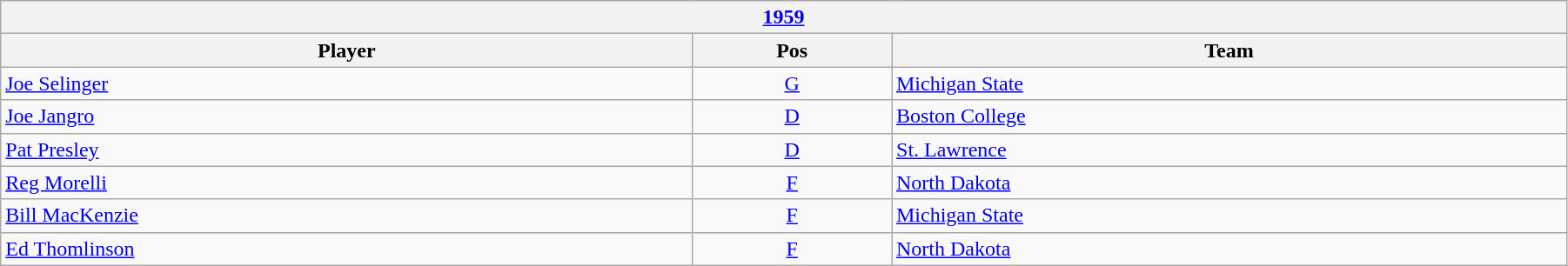<table class="wikitable" width=95%>
<tr>
<th colspan=3><a href='#'>1959</a></th>
</tr>
<tr>
<th>Player</th>
<th>Pos</th>
<th>Team</th>
</tr>
<tr>
<td><a href='#'>Joe Selinger</a></td>
<td style="text-align:center;"><a href='#'>G</a></td>
<td><a href='#'>Michigan State</a></td>
</tr>
<tr>
<td><a href='#'>Joe Jangro</a></td>
<td style="text-align:center;"><a href='#'>D</a></td>
<td><a href='#'>Boston College</a></td>
</tr>
<tr>
<td><a href='#'>Pat Presley</a></td>
<td style="text-align:center;"><a href='#'>D</a></td>
<td><a href='#'>St. Lawrence</a></td>
</tr>
<tr>
<td><a href='#'>Reg Morelli</a></td>
<td style="text-align:center;"><a href='#'>F</a></td>
<td><a href='#'>North Dakota</a></td>
</tr>
<tr>
<td><a href='#'>Bill MacKenzie</a></td>
<td style="text-align:center;"><a href='#'>F</a></td>
<td><a href='#'>Michigan State</a></td>
</tr>
<tr>
<td><a href='#'>Ed Thomlinson</a></td>
<td style="text-align:center;"><a href='#'>F</a></td>
<td><a href='#'>North Dakota</a></td>
</tr>
</table>
